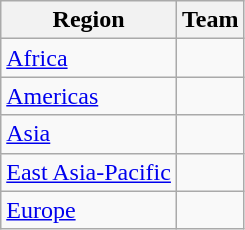<table class="wikitable">
<tr>
<th>Region</th>
<th>Team</th>
</tr>
<tr>
<td><a href='#'>Africa</a></td>
<td></td>
</tr>
<tr>
<td><a href='#'>Americas</a></td>
<td></td>
</tr>
<tr>
<td><a href='#'>Asia</a></td>
<td></td>
</tr>
<tr>
<td><a href='#'>East Asia-Pacific</a></td>
<td></td>
</tr>
<tr>
<td><a href='#'>Europe</a></td>
<td></td>
</tr>
</table>
